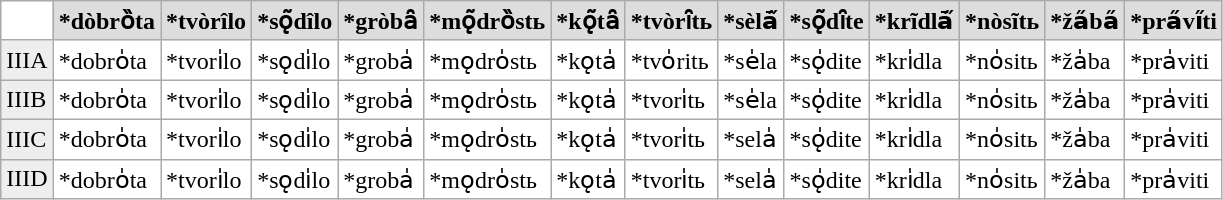<table class="wikitable">
<tr>
<th style="background-color: #ffffff;"></th>
<th style="background-color: #DDDDDD;">*dòbrȍta</th>
<th style="background-color: #DDDDDD;">*tvòrîlo</th>
<th style="background-color: #DDDDDD;">*sǫ̃dîlo</th>
<th style="background-color: #DDDDDD;">*gròbȃ</th>
<th style="background-color: #DDDDDD;">*mǫ̃drȍstь</th>
<th style="background-color: #DDDDDD;">*kǫ̃tȃ</th>
<th style="background-color: #DDDDDD;">*tvòrȋtь</th>
<th style="background-color: #DDDDDD;">*sèlā̋</th>
<th style="background-color: #DDDDDD;">*sǫ̃dȋte</th>
<th style="background-color: #DDDDDD;">*krĩdlā̋</th>
<th style="background-color: #DDDDDD;">*nòsĩtь</th>
<th style="background-color: #DDDDDD;">*ža̋ba̋</th>
<th style="background-color: #DDDDDD;">*pra̋vi̋ti</th>
</tr>
<tr>
<td style="background-color: #EEEEEE;">IIIА</td>
<td style="background-color: #ffffff;">*dobro̍ta</td>
<td style="background-color: #ffffff;">*tvori̍lo</td>
<td style="background-color: #ffffff;">*sǫdi̍lo</td>
<td style="background-color: #ffffff;">*groba̍</td>
<td style="background-color: #ffffff;">*mǫdro̍stь</td>
<td style="background-color: #ffffff;">*kǫta̍</td>
<td style="background-color: #ffffff;">*tvo̍ritь</td>
<td style="background-color: #ffffff;">*se̍la</td>
<td style="background-color: #ffffff;">*sǫ̍dite</td>
<td style="background-color: #ffffff;">*kri̍dla</td>
<td style="background-color: #ffffff;">*no̍sitь</td>
<td style="background-color: #ffffff;">*ža̍ba</td>
<td style="background-color: #ffffff;">*pra̍viti</td>
</tr>
<tr>
<td style="background-color: #EEEEEE;">IIIB</td>
<td style="background-color: #ffffff;">*dobro̍ta</td>
<td style="background-color: #ffffff;">*tvori̍lo</td>
<td style="background-color: #ffffff;">*sǫdi̍lo</td>
<td style="background-color: #ffffff;">*groba̍</td>
<td style="background-color: #ffffff;">*mǫdro̍stь</td>
<td style="background-color: #ffffff;">*kǫta̍</td>
<td style="background-color: #ffffff;">*tvori̍tь</td>
<td style="background-color: #ffffff;">*se̍la</td>
<td style="background-color: #ffffff;">*sǫ̍dite</td>
<td style="background-color: #ffffff;">*kri̍dla</td>
<td style="background-color: #ffffff;">*no̍sitь</td>
<td style="background-color: #ffffff;">*ža̍ba</td>
<td style="background-color: #ffffff;">*pra̍viti</td>
</tr>
<tr>
<td style="background-color: #EEEEEE;">IIIC</td>
<td style="background-color: #ffffff;">*dobro̍ta</td>
<td style="background-color: #ffffff;">*tvori̍lo</td>
<td style="background-color: #ffffff;">*sǫdi̍lo</td>
<td style="background-color: #ffffff;">*groba̍</td>
<td style="background-color: #ffffff;">*mǫdro̍stь</td>
<td style="background-color: #ffffff;">*kǫta̍</td>
<td style="background-color: #ffffff;">*tvori̍tь</td>
<td style="background-color: #ffffff;">*sela̍</td>
<td style="background-color: #ffffff;">*sǫ̍dite</td>
<td style="background-color: #ffffff;">*kri̍dla</td>
<td style="background-color: #ffffff;">*no̍sitь</td>
<td style="background-color: #ffffff;">*ža̍ba</td>
<td style="background-color: #ffffff;">*pra̍viti</td>
</tr>
<tr>
<td style="background-color: #EEEEEE;">IIID</td>
<td style="background-color: #ffffff;">*dobro̍ta</td>
<td style="background-color: #ffffff;">*tvori̍lo</td>
<td style="background-color: #ffffff;">*sǫdi̍lo</td>
<td style="background-color: #ffffff;">*groba̍</td>
<td style="background-color: #ffffff;">*mǫdro̍stь</td>
<td style="background-color: #ffffff;">*kǫta̍</td>
<td style="background-color: #ffffff;">*tvori̍tь</td>
<td style="background-color: #ffffff;">*sela̍</td>
<td style="background-color: #ffffff;">*sǫ̍dite</td>
<td style="background-color: #ffffff;">*kri̍dla</td>
<td style="background-color: #ffffff;">*no̍sitь</td>
<td style="background-color: #ffffff;">*ža̍ba</td>
<td style="background-color: #ffffff;">*pra̍viti</td>
</tr>
</table>
